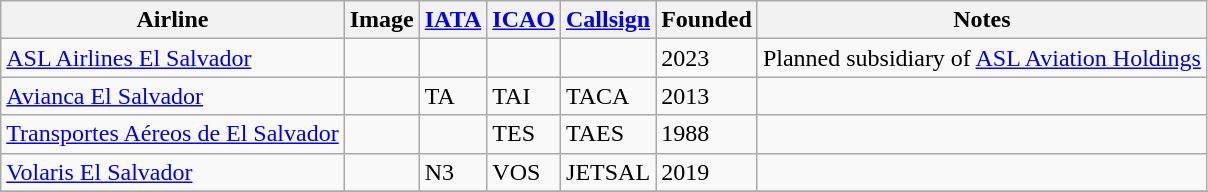<table class="wikitable sortable">
<tr>
<th>Airline</th>
<th class=unsortable>Image</th>
<th><a href='#'>IATA</a></th>
<th><a href='#'>ICAO</a></th>
<th><a href='#'>Callsign</a></th>
<th>Founded</th>
<th class=unsortable>Notes</th>
</tr>
<tr>
<td><a href='#'>ASL Airlines El Salvador</a></td>
<td></td>
<td></td>
<td></td>
<td></td>
<td>2023</td>
<td>Planned subsidiary of <a href='#'>ASL Aviation Holdings</a></td>
</tr>
<tr>
<td><a href='#'>Avianca El Salvador</a></td>
<td></td>
<td>TA</td>
<td>TAI</td>
<td>TACA</td>
<td>2013</td>
<td></td>
</tr>
<tr>
<td><a href='#'>Transportes Aéreos de El Salvador</a></td>
<td></td>
<td></td>
<td>TES</td>
<td>TAES</td>
<td>1988</td>
<td></td>
</tr>
<tr>
<td><a href='#'>Volaris El Salvador</a></td>
<td></td>
<td>N3</td>
<td>VOS</td>
<td>JETSAL</td>
<td>2019</td>
<td></td>
</tr>
<tr>
</tr>
</table>
